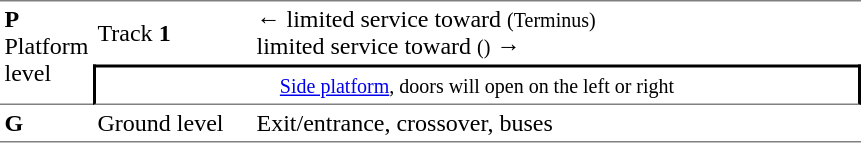<table border="0" cellspacing="0" cellpadding="3">
<tr>
<td rowspan="2" style="border-top:solid 1px gray;border-bottom:solid 1px gray;" valign="top"><strong>P</strong><br>Platform level</td>
<td style="border-top:solid 1px gray;">Track <strong>1</strong></td>
<td style="border-top:solid 1px gray;">←  limited service toward  <small>(Terminus)</small><br>  limited service toward  <small>()</small> →</td>
</tr>
<tr>
<td colspan="2" style="border-bottom:solid 1px gray;border-top:solid 2px black;border-right:solid 2px black;border-left:solid 2px black;text-align:center;"><small><a href='#'>Side platform</a>, doors will open on the left or right</small> </td>
</tr>
<tr>
<td style="border-bottom:solid 1px gray;" width="50"><strong>G</strong></td>
<td style="border-bottom:solid 1px gray;" width="100">Ground level</td>
<td style="border-bottom:solid 1px gray;" width="400">Exit/entrance, crossover, buses</td>
</tr>
</table>
